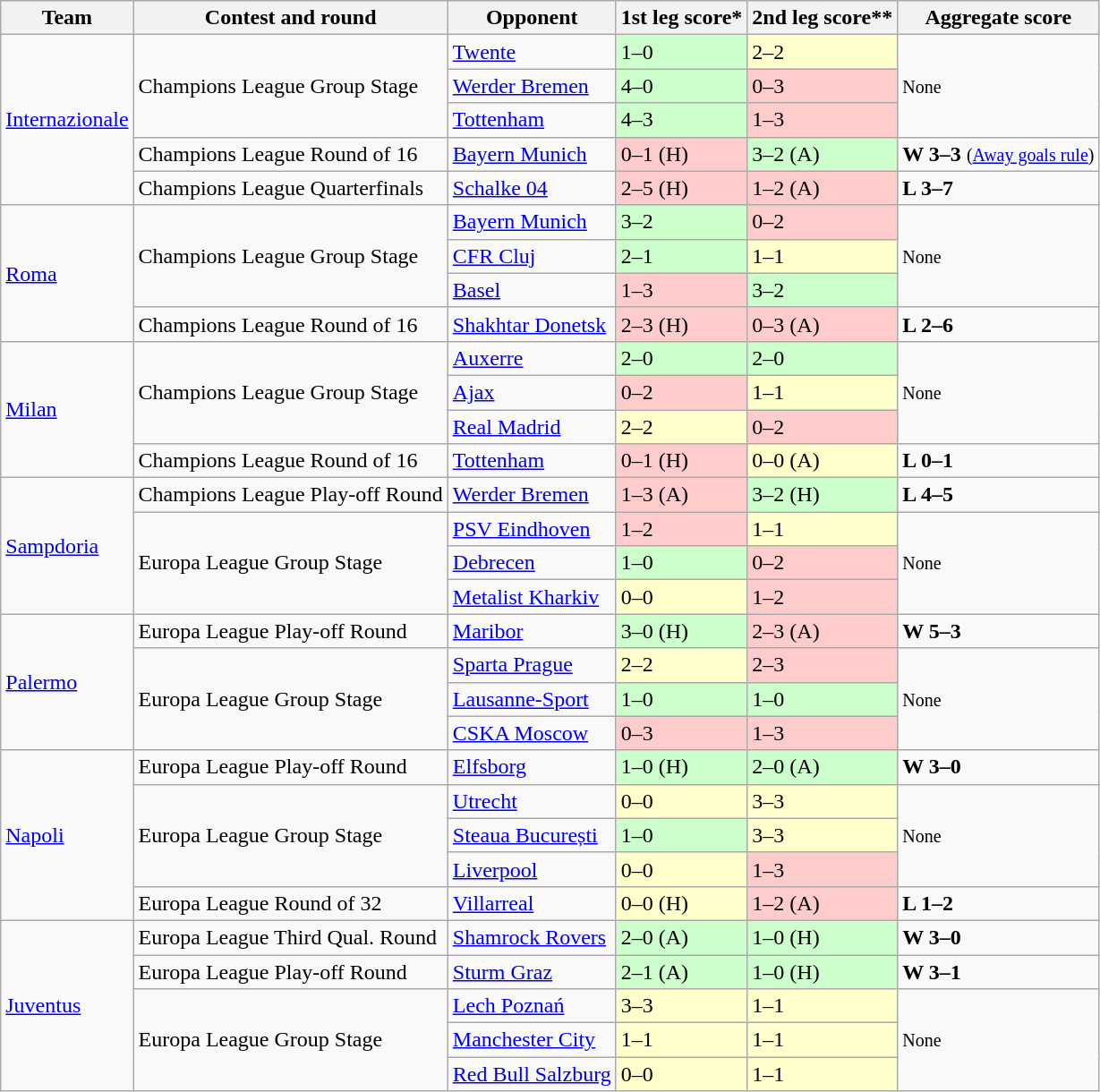<table class="wikitable">
<tr>
<th>Team</th>
<th>Contest and round</th>
<th>Opponent</th>
<th>1st leg score*</th>
<th>2nd leg score**</th>
<th>Aggregate score</th>
</tr>
<tr>
<td rowspan=5><a href='#'>Internazionale</a></td>
<td rowspan=3>Champions League Group Stage</td>
<td> <a href='#'>Twente</a></td>
<td style="background: #CCFFCC;">1–0</td>
<td style="background: #FFFFCC;">2–2</td>
<td rowspan=3><small>None</small></td>
</tr>
<tr>
<td> <a href='#'>Werder Bremen</a></td>
<td style="background: #CCFFCC;">4–0</td>
<td style="background: #FFCCCC;">0–3</td>
</tr>
<tr>
<td> <a href='#'>Tottenham</a></td>
<td style="background: #CCFFCC;">4–3</td>
<td style="background: #FFCCCC;">1–3</td>
</tr>
<tr>
<td>Champions League Round of 16</td>
<td> <a href='#'>Bayern Munich</a></td>
<td style="background: #FFCCCC;">0–1 (H)</td>
<td style="background: #CCFFCC;">3–2 (A)</td>
<td><strong>W 3–3</strong> <small>(<a href='#'>Away goals rule</a>)</small></td>
</tr>
<tr>
<td>Champions League Quarterfinals</td>
<td> <a href='#'>Schalke 04</a></td>
<td style="background: #FFCCCC;">2–5 (H)</td>
<td style="background: #FFCCCC;">1–2 (A)</td>
<td><strong>L 3–7</strong></td>
</tr>
<tr>
<td rowspan=4><a href='#'>Roma</a></td>
<td rowspan=3>Champions League Group Stage</td>
<td> <a href='#'>Bayern Munich</a></td>
<td style="background: #CCFFCC;">3–2</td>
<td style="background: #FFCCCC;">0–2</td>
<td rowspan=3><small>None</small></td>
</tr>
<tr>
<td> <a href='#'>CFR Cluj</a></td>
<td style="background: #CCFFCC;">2–1</td>
<td style="background: #FFFFCC;">1–1</td>
</tr>
<tr>
<td> <a href='#'>Basel</a></td>
<td style="background: #FFCCCC;">1–3</td>
<td style="background: #CCFFCC;">3–2</td>
</tr>
<tr>
<td>Champions League Round of 16</td>
<td> <a href='#'>Shakhtar Donetsk</a></td>
<td style="background: #FFCCCC;">2–3 (H)</td>
<td style="background: #FFCCCC;">0–3 (A)</td>
<td><strong>L 2–6</strong></td>
</tr>
<tr>
<td rowspan=4><a href='#'>Milan</a></td>
<td rowspan=3>Champions League Group Stage</td>
<td> <a href='#'>Auxerre</a></td>
<td style="background: #CCFFCC;">2–0</td>
<td style="background: #CCFFCC;">2–0</td>
<td rowspan=3><small>None</small></td>
</tr>
<tr>
<td> <a href='#'>Ajax</a></td>
<td style="background: #FFCCCC;">0–2</td>
<td style="background: #FFFFCC;">1–1</td>
</tr>
<tr>
<td> <a href='#'>Real Madrid</a></td>
<td style="background: #FFFFCC;">2–2</td>
<td style="background: #FFCCCC;">0–2</td>
</tr>
<tr>
<td>Champions League Round of 16</td>
<td> <a href='#'>Tottenham</a></td>
<td style="background: #FFCCCC;">0–1 (H)</td>
<td style="background: #FFFFCC;">0–0 (A)</td>
<td><strong>L 0–1</strong></td>
</tr>
<tr>
<td rowspan=4><a href='#'>Sampdoria</a></td>
<td>Champions League Play-off Round</td>
<td> <a href='#'>Werder Bremen</a></td>
<td style="background: #FFCCCC;">1–3 (A)</td>
<td style="background: #CCFFCC;">3–2 (H)</td>
<td><strong>L 4–5</strong></td>
</tr>
<tr>
<td rowspan=3>Europa League Group Stage</td>
<td> <a href='#'>PSV Eindhoven</a></td>
<td style="background: #FFCCCC;">1–2</td>
<td style="background: #FFFFCC;">1–1</td>
<td rowspan=3><small>None</small></td>
</tr>
<tr>
<td> <a href='#'>Debrecen</a></td>
<td style="background: #CCFFCC;">1–0</td>
<td style="background: #FFCCCC;">0–2</td>
</tr>
<tr>
<td> <a href='#'>Metalist Kharkiv</a></td>
<td style="background: #FFFFCC;">0–0</td>
<td style="background: #FFCCCC;">1–2</td>
</tr>
<tr>
<td rowspan=4><a href='#'>Palermo</a></td>
<td>Europa League Play-off Round</td>
<td> <a href='#'>Maribor</a></td>
<td style="background: #CCFFCC;">3–0 (H)</td>
<td style="background: #FFCCCC;">2–3 (A)</td>
<td><strong>W 5–3</strong></td>
</tr>
<tr>
<td rowspan=3>Europa League Group Stage</td>
<td> <a href='#'>Sparta Prague</a></td>
<td style="background: #FFFFCC;">2–2</td>
<td style="background: #FFCCCC;">2–3</td>
<td rowspan=3><small>None</small></td>
</tr>
<tr>
<td> <a href='#'>Lausanne-Sport</a></td>
<td style="background: #CCFFCC;">1–0</td>
<td style="background: #CCFFCC;">1–0</td>
</tr>
<tr>
<td> <a href='#'>CSKA Moscow</a></td>
<td style="background: #FFCCCC;">0–3</td>
<td style="background: #FFCCCC;">1–3</td>
</tr>
<tr>
<td rowspan=5><a href='#'>Napoli</a></td>
<td>Europa League Play-off Round</td>
<td> <a href='#'>Elfsborg</a></td>
<td style="background: #CCFFCC;">1–0 (H)</td>
<td style="background: #CCFFCC;">2–0 (A)</td>
<td><strong>W 3–0</strong></td>
</tr>
<tr>
<td rowspan=3>Europa League Group Stage</td>
<td> <a href='#'>Utrecht</a></td>
<td style="background: #FFFFCC;">0–0</td>
<td style="background: #FFFFCC;">3–3</td>
<td rowspan=3><small>None</small></td>
</tr>
<tr>
<td> <a href='#'>Steaua București</a></td>
<td style="background: #CCFFCC;">1–0</td>
<td style="background: #FFFFCC;">3–3</td>
</tr>
<tr>
<td> <a href='#'>Liverpool</a></td>
<td style="background: #FFFFCC;">0–0</td>
<td style="background: #FFCCCC;">1–3</td>
</tr>
<tr>
<td>Europa League Round of 32</td>
<td> <a href='#'>Villarreal</a></td>
<td style="background: #FFFFCC;">0–0 (H)</td>
<td style="background: #FFCCCC;">1–2 (A)</td>
<td><strong>L 1–2</strong></td>
</tr>
<tr>
<td rowspan=5><a href='#'>Juventus</a></td>
<td>Europa League Third Qual. Round</td>
<td> <a href='#'>Shamrock Rovers</a></td>
<td style="background: #CCFFCC;">2–0 (A)</td>
<td style="background: #CCFFCC;">1–0 (H)</td>
<td><strong>W 3–0</strong></td>
</tr>
<tr>
<td>Europa League Play-off Round</td>
<td> <a href='#'>Sturm Graz</a></td>
<td style="background: #CCFFCC;">2–1 (A)</td>
<td style="background: #CCFFCC;">1–0 (H)</td>
<td><strong>W 3–1</strong></td>
</tr>
<tr>
<td rowspan=3>Europa League Group Stage</td>
<td> <a href='#'>Lech Poznań</a></td>
<td style="background: #FFFFCC;">3–3</td>
<td style="background: #FFFFCC;">1–1</td>
<td rowspan=3><small>None</small></td>
</tr>
<tr>
<td> <a href='#'>Manchester City</a></td>
<td style="background: #FFFFCC;">1–1</td>
<td style="background: #FFFFCC;">1–1</td>
</tr>
<tr>
<td> <a href='#'>Red Bull Salzburg</a></td>
<td style="background: #FFFFCC;">0–0</td>
<td style="background: #FFFFCC;">1–1</td>
</tr>
</table>
